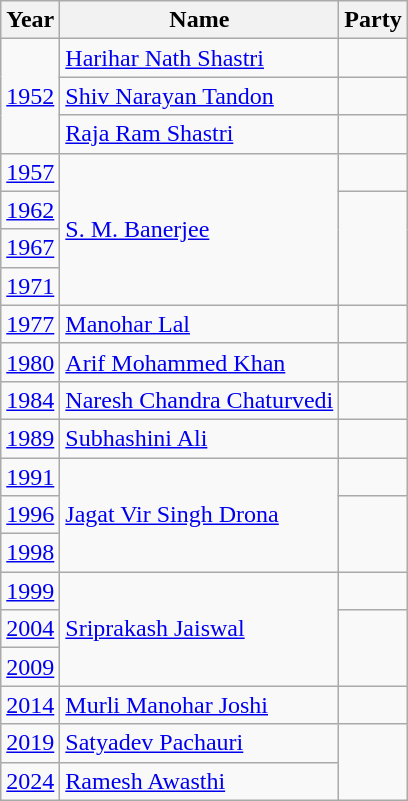<table class="wikitable sortable">
<tr>
<th>Year</th>
<th>Name</th>
<th colspan="2">Party</th>
</tr>
<tr>
<td rowspan="3"><a href='#'>1952</a></td>
<td><a href='#'>Harihar Nath Shastri</a></td>
<td></td>
</tr>
<tr>
<td><a href='#'>Shiv Narayan Tandon</a></td>
</tr>
<tr>
<td><a href='#'>Raja Ram Shastri</a></td>
<td></td>
</tr>
<tr>
<td><a href='#'>1957</a></td>
<td rowspan="4"><a href='#'>S. M. Banerjee</a></td>
<td></td>
</tr>
<tr>
<td><a href='#'>1962</a></td>
</tr>
<tr>
<td><a href='#'>1967</a></td>
</tr>
<tr>
<td><a href='#'>1971</a></td>
</tr>
<tr>
<td><a href='#'>1977</a></td>
<td><a href='#'>Manohar Lal</a></td>
<td></td>
</tr>
<tr>
<td><a href='#'>1980</a></td>
<td><a href='#'>Arif Mohammed Khan</a></td>
<td></td>
</tr>
<tr>
<td><a href='#'>1984</a></td>
<td><a href='#'>Naresh Chandra Chaturvedi</a></td>
</tr>
<tr>
<td><a href='#'>1989</a></td>
<td><a href='#'>Subhashini Ali</a></td>
<td></td>
</tr>
<tr>
<td><a href='#'>1991</a></td>
<td rowspan="3"><a href='#'>Jagat Vir Singh Drona</a></td>
<td></td>
</tr>
<tr>
<td><a href='#'>1996</a></td>
</tr>
<tr>
<td><a href='#'>1998</a></td>
</tr>
<tr>
<td><a href='#'>1999</a></td>
<td rowspan="3"><a href='#'>Sriprakash Jaiswal</a></td>
<td></td>
</tr>
<tr>
<td><a href='#'>2004</a></td>
</tr>
<tr>
<td><a href='#'>2009</a></td>
</tr>
<tr>
<td><a href='#'>2014</a></td>
<td><a href='#'>Murli Manohar Joshi</a></td>
<td></td>
</tr>
<tr>
<td><a href='#'>2019</a></td>
<td><a href='#'>Satyadev Pachauri</a></td>
</tr>
<tr>
<td><a href='#'>2024</a></td>
<td><a href='#'>Ramesh Awasthi</a></td>
</tr>
</table>
